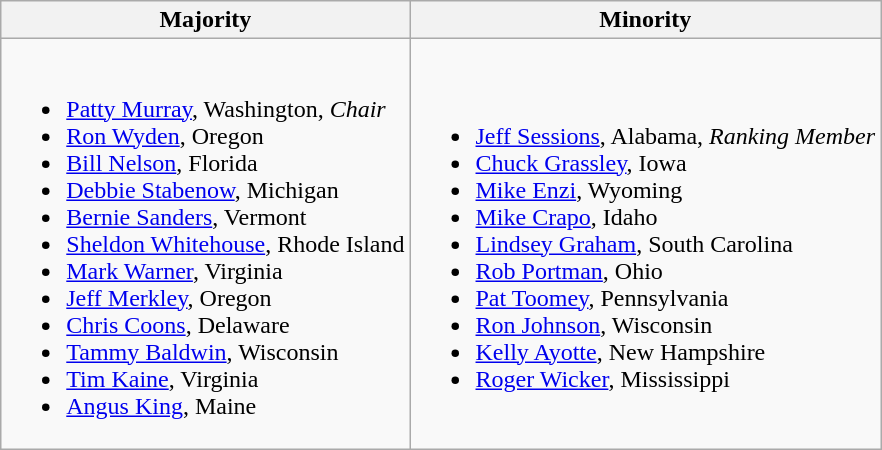<table class="wikitable">
<tr>
<th>Majority</th>
<th>Minority</th>
</tr>
<tr>
<td><br><ul><li><a href='#'>Patty Murray</a>, Washington, <em>Chair</em></li><li><a href='#'>Ron Wyden</a>, Oregon</li><li><a href='#'>Bill Nelson</a>, Florida</li><li><a href='#'>Debbie Stabenow</a>, Michigan</li><li><span><a href='#'>Bernie Sanders</a>, Vermont</span></li><li><a href='#'>Sheldon Whitehouse</a>, Rhode Island</li><li><a href='#'>Mark Warner</a>, Virginia</li><li><a href='#'>Jeff Merkley</a>, Oregon</li><li><a href='#'>Chris Coons</a>, Delaware</li><li><a href='#'>Tammy Baldwin</a>, Wisconsin</li><li><a href='#'>Tim Kaine</a>, Virginia</li><li><span><a href='#'>Angus King</a>, Maine</span></li></ul></td>
<td><br><ul><li><a href='#'>Jeff Sessions</a>, Alabama, <em>Ranking Member</em></li><li><a href='#'>Chuck Grassley</a>, Iowa</li><li><a href='#'>Mike Enzi</a>, Wyoming</li><li><a href='#'>Mike Crapo</a>, Idaho</li><li><a href='#'>Lindsey Graham</a>, South Carolina</li><li><a href='#'>Rob Portman</a>, Ohio</li><li><a href='#'>Pat Toomey</a>, Pennsylvania</li><li><a href='#'>Ron Johnson</a>, Wisconsin</li><li><a href='#'>Kelly Ayotte</a>, New Hampshire</li><li><a href='#'>Roger Wicker</a>, Mississippi</li></ul></td>
</tr>
</table>
